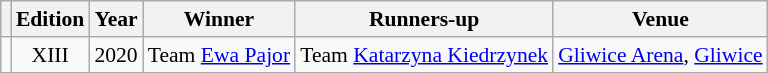<table class="wikitable sortable" style="font-size:90%; text-align: center;">
<tr>
<th></th>
<th>Edition</th>
<th>Year</th>
<th>Winner</th>
<th>Runners-up</th>
<th>Venue</th>
</tr>
<tr>
<td></td>
<td>XIII</td>
<td>2020</td>
<td>Team <a href='#'>Ewa Pajor</a></td>
<td>Team <a href='#'>Katarzyna Kiedrzynek</a></td>
<td><a href='#'>Gliwice Arena</a>, <a href='#'>Gliwice</a></td>
</tr>
</table>
